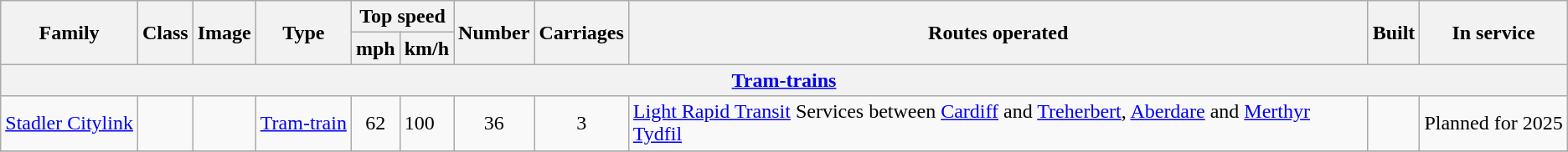<table class="wikitable">
<tr style="background:#f9f9f9;">
<th rowspan="2">Family</th>
<th rowspan="2">Class</th>
<th rowspan="2">Image</th>
<th rowspan="2">Type</th>
<th colspan="2">Top speed</th>
<th rowspan="2">Number</th>
<th rowspan="2">Carriages</th>
<th rowspan="2">Routes operated</th>
<th rowspan="2">Built</th>
<th rowspan="2">In service</th>
</tr>
<tr style="background:#f9f9f9;">
<th>mph</th>
<th>km/h</th>
</tr>
<tr>
<th colspan="11"><a href='#'>Tram-trains</a></th>
</tr>
<tr>
<td><a href='#'>Stadler Citylink</a></td>
<td></td>
<td></td>
<td align="center"><a href='#'>Tram-train</a></td>
<td align="center">62</td>
<td>100</td>
<td align="center">36</td>
<td align="center">3</td>
<td><a href='#'>Light Rapid Transit</a> Services between <a href='#'>Cardiff</a> and <a href='#'>Treherbert</a>, <a href='#'>Aberdare</a> and <a href='#'>Merthyr Tydfil</a></td>
<td align="center"></td>
<td align="center">Planned for 2025</td>
</tr>
<tr>
</tr>
</table>
